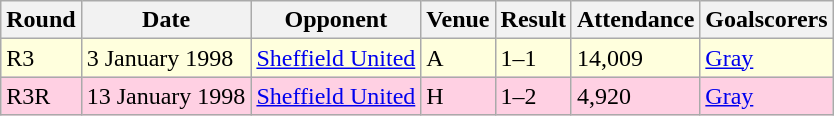<table class="wikitable">
<tr>
<th>Round</th>
<th>Date</th>
<th>Opponent</th>
<th>Venue</th>
<th>Result</th>
<th>Attendance</th>
<th>Goalscorers</th>
</tr>
<tr style="background-color: #ffffdd;">
<td>R3</td>
<td>3 January 1998</td>
<td><a href='#'>Sheffield United</a></td>
<td>A</td>
<td>1–1</td>
<td>14,009</td>
<td><a href='#'>Gray</a></td>
</tr>
<tr style="background-color: #ffd0e3;">
<td>R3R</td>
<td>13 January 1998</td>
<td><a href='#'>Sheffield United</a></td>
<td>H</td>
<td>1–2</td>
<td>4,920</td>
<td><a href='#'>Gray</a></td>
</tr>
</table>
